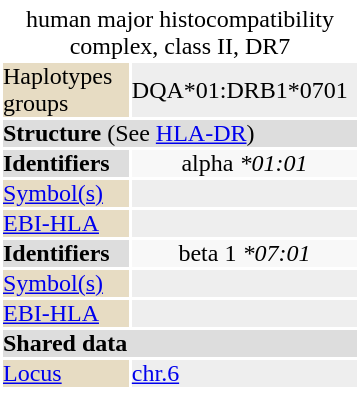<table id="drugInfoBox" style="float: right; clear: right; margin: 0 0 0.5em 1em; background: #ffffff;" class="toccolours" border=0 cellpadding=0 align=right width="240px">
<tr>
<td align="center" colspan="2"></td>
</tr>
<tr>
<td align="center" colspan="2"><div>human major histocompatibility complex, class II, DR7</div></td>
</tr>
<tr>
<td bgcolor="#e7dcc3">Haplotypes groups</td>
<td bgcolor="#eeeeee">DQA*01:DRB1*0701</td>
</tr>
<tr>
<td colspan="2" bgcolor="#dddddd"><strong>Structure</strong> (See <a href='#'>HLA-DR</a>)</td>
</tr>
<tr style="background:#f8f8f8">
<td bgcolor="#dddddd"><strong>Identifiers</strong></td>
<td align="center"><div>alpha <em>*01:01</em></div></td>
</tr>
<tr>
<td bgcolor="#e7dcc3"><a href='#'>Symbol(s)</a></td>
<td bgcolor="#eeeeee"></td>
</tr>
<tr>
<td bgcolor="#e7dcc3"><a href='#'>EBI-HLA</a></td>
<td bgcolor="#eeeeee"></td>
</tr>
<tr style="background:#f8f8f8">
<td bgcolor="#dddddd"><strong>Identifiers</strong></td>
<td align="center"><div>beta 1 <em>*07:01</em></div></td>
</tr>
<tr>
<td bgcolor="#e7dcc3"><a href='#'>Symbol(s)</a></td>
<td bgcolor="#eeeeee"></td>
</tr>
<tr>
<td bgcolor="#e7dcc3"><a href='#'>EBI-HLA</a></td>
<td bgcolor="#eeeeee"></td>
</tr>
<tr>
<td colspan="2" bgcolor="#dddddd"><strong>Shared data</strong></td>
</tr>
<tr>
<td bgcolor="#e7dcc3"><a href='#'>Locus</a></td>
<td bgcolor="#eeeeee"><a href='#'>chr.6</a> <em></em></td>
</tr>
<tr>
</tr>
</table>
